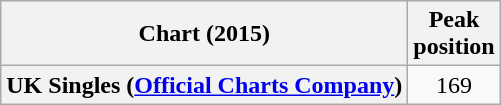<table class="wikitable plainrowheaders" style="text-align:center">
<tr>
<th>Chart (2015)</th>
<th>Peak<br>position</th>
</tr>
<tr>
<th scope="row">UK Singles (<a href='#'>Official Charts Company</a>)</th>
<td>169</td>
</tr>
</table>
